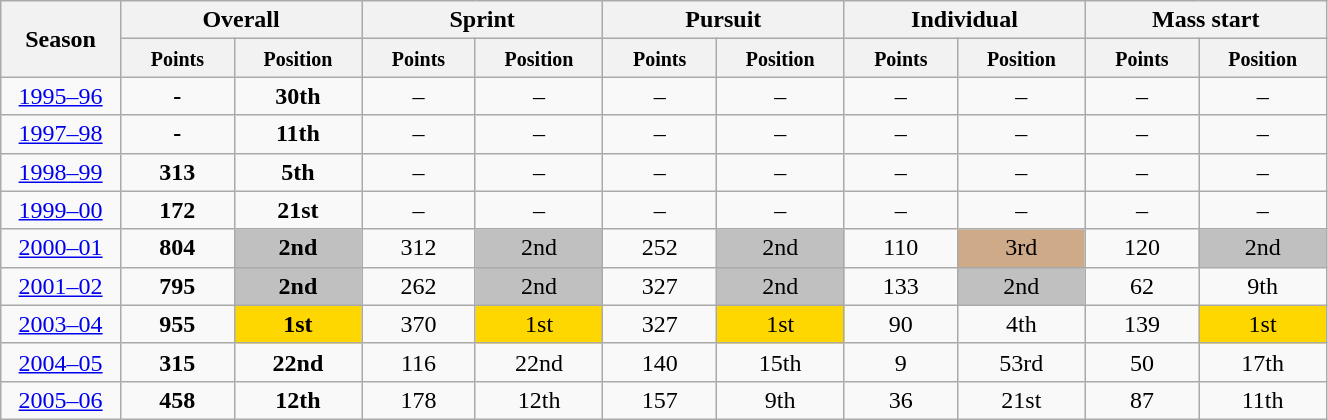<table class="wikitable" style="text-align:center;" width="70%">
<tr class="hintergrundfarbe5">
<th rowspan="2" style="width:4%;">Season</th>
<th colspan="2">Overall</th>
<th colspan="2">Sprint</th>
<th colspan="2">Pursuit</th>
<th colspan="2">Individual</th>
<th colspan="2">Mass start</th>
</tr>
<tr class="hintergrundfarbe5">
<th style="width:5%;"><small>Points</small></th>
<th style="width:5%;"><small>Position</small></th>
<th style="width:5%;"><small>Points</small></th>
<th style="width:5%;"><small>Position</small></th>
<th style="width:5%;"><small>Points</small></th>
<th style="width:5%;"><small>Position</small></th>
<th style="width:5%;"><small>Points</small></th>
<th style="width:5%;"><small>Position</small></th>
<th style="width:5%;"><small>Points</small></th>
<th style="width:5%;"><small>Position</small></th>
</tr>
<tr>
<td><a href='#'>1995–96</a></td>
<td><strong>-</strong></td>
<td><strong>30th</strong></td>
<td>–</td>
<td>–</td>
<td>–</td>
<td>–</td>
<td>–</td>
<td>–</td>
<td>–</td>
<td –>–</td>
</tr>
<tr>
<td><a href='#'>1997–98</a></td>
<td><strong>-</strong></td>
<td><strong>11th</strong></td>
<td>–</td>
<td>–</td>
<td>–</td>
<td>–</td>
<td>–</td>
<td>–</td>
<td>–</td>
<td –>–</td>
</tr>
<tr>
<td><a href='#'>1998–99</a></td>
<td><strong>313</strong></td>
<td><strong>5th</strong></td>
<td>–</td>
<td>–</td>
<td>–</td>
<td>–</td>
<td>–</td>
<td>–</td>
<td>–</td>
<td –>–</td>
</tr>
<tr>
<td><a href='#'>1999–00</a></td>
<td><strong>172</strong></td>
<td><strong>21st</strong></td>
<td>–</td>
<td>–</td>
<td>–</td>
<td>–</td>
<td>–</td>
<td>–</td>
<td>–</td>
<td –>–</td>
</tr>
<tr>
<td><a href='#'>2000–01</a></td>
<td><strong>804</strong></td>
<td style="background:silver;"><strong>2nd</strong></td>
<td>312</td>
<td style="background:silver;">2nd</td>
<td>252</td>
<td style="background:silver;">2nd</td>
<td>110</td>
<td style="background:#cfaa88;">3rd</td>
<td>120</td>
<td style="background:silver;">2nd</td>
</tr>
<tr>
<td><a href='#'>2001–02</a></td>
<td><strong>795</strong></td>
<td style="background:silver;"><strong>2nd</strong></td>
<td>262</td>
<td style="background:silver;">2nd</td>
<td>327</td>
<td style="background:silver;">2nd</td>
<td>133</td>
<td style="background:silver;">2nd</td>
<td>62</td>
<td>9th</td>
</tr>
<tr>
<td><a href='#'>2003–04</a></td>
<td><strong>955</strong></td>
<td style=" background:gold;"><strong>1st</strong></td>
<td>370</td>
<td style=" background:gold;">1st</td>
<td>327</td>
<td style=" background:gold;">1st</td>
<td>90</td>
<td>4th</td>
<td>139</td>
<td style=" background:gold;">1st</td>
</tr>
<tr>
<td><a href='#'>2004–05</a></td>
<td><strong>315</strong></td>
<td><strong>22nd</strong></td>
<td>116</td>
<td>22nd</td>
<td>140</td>
<td>15th</td>
<td>9</td>
<td>53rd</td>
<td>50</td>
<td>17th</td>
</tr>
<tr>
<td><a href='#'>2005–06</a></td>
<td><strong>458</strong></td>
<td><strong>12th</strong></td>
<td>178</td>
<td>12th</td>
<td>157</td>
<td>9th</td>
<td>36</td>
<td>21st</td>
<td>87</td>
<td>11th</td>
</tr>
</table>
